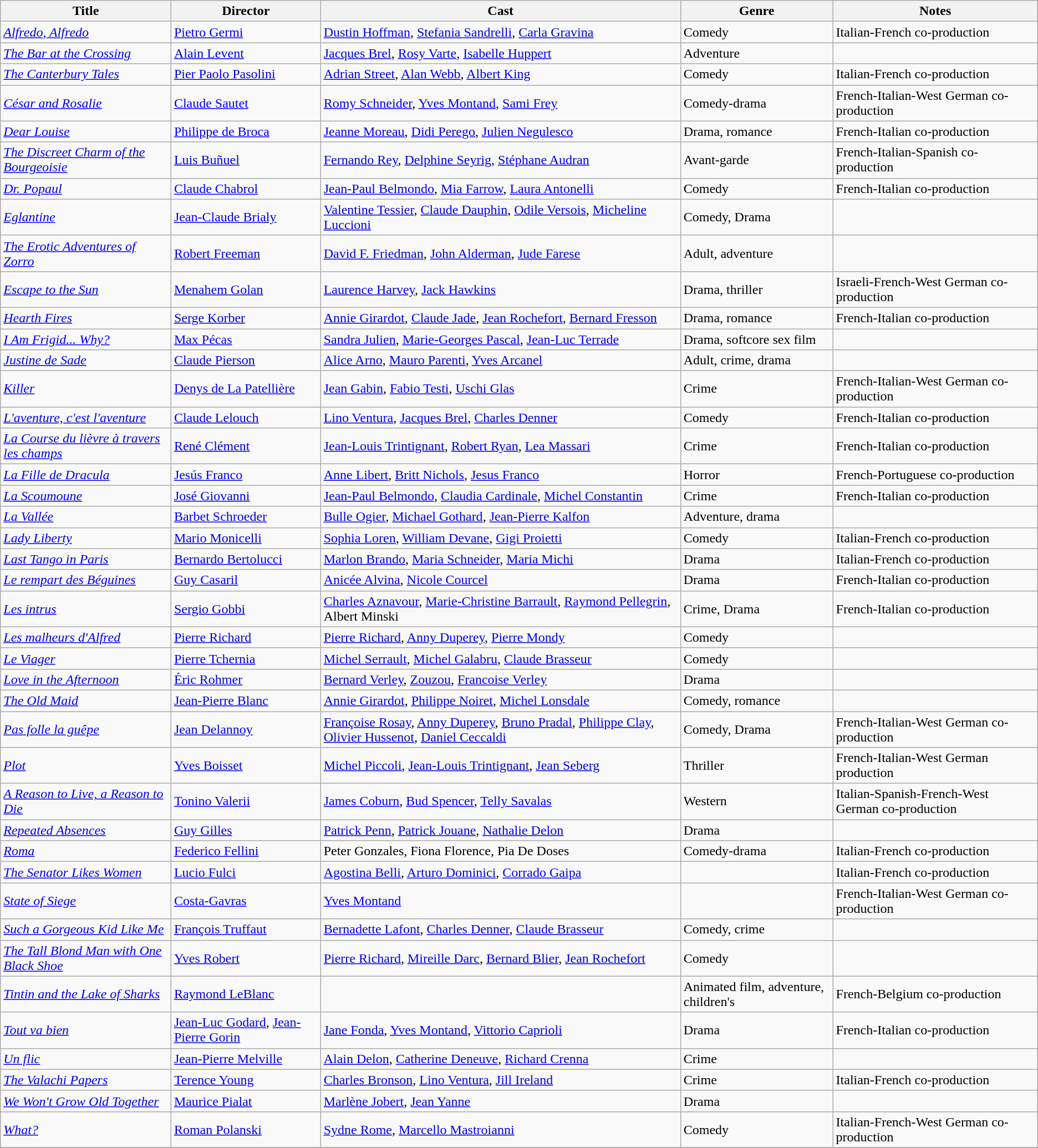<table class="wikitable sortable">
<tr>
<th>Title</th>
<th>Director</th>
<th>Cast</th>
<th>Genre</th>
<th>Notes</th>
</tr>
<tr>
<td><em><a href='#'>Alfredo, Alfredo</a></em></td>
<td><a href='#'>Pietro Germi</a></td>
<td><a href='#'>Dustin Hoffman</a>, <a href='#'>Stefania Sandrelli</a>, <a href='#'>Carla Gravina</a></td>
<td>Comedy</td>
<td>Italian-French co-production</td>
</tr>
<tr>
<td><em><a href='#'>The Bar at the Crossing</a></em></td>
<td><a href='#'>Alain Levent</a></td>
<td><a href='#'>Jacques Brel</a>, <a href='#'>Rosy Varte</a>, <a href='#'>Isabelle Huppert</a></td>
<td>Adventure</td>
<td></td>
</tr>
<tr>
<td><em><a href='#'>The Canterbury Tales</a></em></td>
<td><a href='#'>Pier Paolo Pasolini</a></td>
<td><a href='#'>Adrian Street</a>, <a href='#'>Alan Webb</a>, <a href='#'>Albert King</a></td>
<td>Comedy</td>
<td>Italian-French co-production</td>
</tr>
<tr>
<td><em><a href='#'>César and Rosalie</a></em></td>
<td><a href='#'>Claude Sautet</a></td>
<td><a href='#'>Romy Schneider</a>, <a href='#'>Yves Montand</a>, <a href='#'>Sami Frey</a></td>
<td>Comedy-drama</td>
<td>French-Italian-West German co-production</td>
</tr>
<tr>
<td><em><a href='#'>Dear Louise</a></em></td>
<td><a href='#'>Philippe de Broca</a></td>
<td><a href='#'>Jeanne Moreau</a>, <a href='#'>Didi Perego</a>, <a href='#'>Julien Negulesco</a></td>
<td>Drama, romance</td>
<td>French-Italian co-production</td>
</tr>
<tr>
<td><em><a href='#'>The Discreet Charm of the Bourgeoisie</a></em></td>
<td><a href='#'>Luis Buñuel</a></td>
<td><a href='#'>Fernando Rey</a>, <a href='#'>Delphine Seyrig</a>, <a href='#'>Stéphane Audran</a></td>
<td>Avant-garde</td>
<td>French-Italian-Spanish co-production</td>
</tr>
<tr>
<td><em><a href='#'>Dr. Popaul</a></em></td>
<td><a href='#'>Claude Chabrol</a></td>
<td><a href='#'>Jean-Paul Belmondo</a>, <a href='#'>Mia Farrow</a>, <a href='#'>Laura Antonelli</a></td>
<td>Comedy</td>
<td>French-Italian co-production</td>
</tr>
<tr>
<td><em><a href='#'>Eglantine</a></em></td>
<td><a href='#'>Jean-Claude Brialy</a></td>
<td><a href='#'>Valentine Tessier</a>, <a href='#'>Claude Dauphin</a>, <a href='#'>Odile Versois</a>, <a href='#'>Micheline Luccioni</a></td>
<td>Comedy, Drama</td>
<td></td>
</tr>
<tr>
<td><em><a href='#'>The Erotic Adventures of Zorro</a></em></td>
<td><a href='#'>Robert Freeman</a></td>
<td><a href='#'>David F. Friedman</a>, <a href='#'>John Alderman</a>, <a href='#'>Jude Farese</a></td>
<td>Adult, adventure</td>
<td></td>
</tr>
<tr>
<td><em><a href='#'>Escape to the Sun</a></em></td>
<td><a href='#'>Menahem Golan</a></td>
<td><a href='#'>Laurence Harvey</a>, <a href='#'>Jack Hawkins</a></td>
<td>Drama, thriller</td>
<td>Israeli-French-West German co-production</td>
</tr>
<tr>
<td><em><a href='#'>Hearth Fires</a></em></td>
<td><a href='#'>Serge Korber</a></td>
<td><a href='#'>Annie Girardot</a>, <a href='#'>Claude Jade</a>, <a href='#'>Jean Rochefort</a>, <a href='#'>Bernard Fresson</a></td>
<td>Drama, romance</td>
<td>French-Italian co-production</td>
</tr>
<tr>
<td><em><a href='#'>I Am Frigid... Why?</a></em></td>
<td><a href='#'>Max Pécas</a></td>
<td><a href='#'>Sandra Julien</a>, <a href='#'>Marie-Georges Pascal</a>, <a href='#'>Jean-Luc Terrade</a></td>
<td>Drama, softcore sex film</td>
<td></td>
</tr>
<tr>
<td><em><a href='#'>Justine de Sade</a></em></td>
<td><a href='#'>Claude Pierson</a></td>
<td><a href='#'>Alice Arno</a>, <a href='#'>Mauro Parenti</a>, <a href='#'>Yves Arcanel</a></td>
<td>Adult, crime, drama</td>
<td></td>
</tr>
<tr>
<td><em><a href='#'>Killer</a></em></td>
<td><a href='#'>Denys de La Patellière</a></td>
<td><a href='#'>Jean Gabin</a>, <a href='#'>Fabio Testi</a>, <a href='#'>Uschi Glas</a></td>
<td>Crime</td>
<td>French-Italian-West German co-production</td>
</tr>
<tr>
<td><em><a href='#'>L'aventure, c'est l'aventure</a></em></td>
<td><a href='#'>Claude Lelouch</a></td>
<td><a href='#'>Lino Ventura</a>, <a href='#'>Jacques Brel</a>, <a href='#'>Charles Denner</a></td>
<td>Comedy</td>
<td>French-Italian co-production</td>
</tr>
<tr>
<td><em><a href='#'>La Course du lièvre à travers les champs</a></em></td>
<td><a href='#'>René Clément</a></td>
<td><a href='#'>Jean-Louis Trintignant</a>, <a href='#'>Robert Ryan</a>, <a href='#'>Lea Massari</a></td>
<td>Crime</td>
<td>French-Italian co-production</td>
</tr>
<tr>
<td><em><a href='#'>La Fille de Dracula</a></em></td>
<td><a href='#'>Jesús Franco</a></td>
<td><a href='#'>Anne Libert</a>, <a href='#'>Britt Nichols</a>, <a href='#'>Jesus Franco</a></td>
<td>Horror</td>
<td>French-Portuguese co-production</td>
</tr>
<tr>
<td><em><a href='#'>La Scoumoune</a></em></td>
<td><a href='#'>José Giovanni</a></td>
<td><a href='#'>Jean-Paul Belmondo</a>, <a href='#'>Claudia Cardinale</a>, <a href='#'>Michel Constantin</a></td>
<td>Crime</td>
<td>French-Italian co-production</td>
</tr>
<tr>
<td><em><a href='#'>La Vallée</a></em></td>
<td><a href='#'>Barbet Schroeder</a></td>
<td><a href='#'>Bulle Ogier</a>, <a href='#'>Michael Gothard</a>, <a href='#'>Jean-Pierre Kalfon</a></td>
<td>Adventure, drama</td>
<td></td>
</tr>
<tr>
<td><em><a href='#'>Lady Liberty</a></em></td>
<td><a href='#'>Mario Monicelli</a></td>
<td><a href='#'>Sophia Loren</a>, <a href='#'>William Devane</a>, <a href='#'>Gigi Proietti</a></td>
<td>Comedy</td>
<td>Italian-French co-production</td>
</tr>
<tr>
<td><em><a href='#'>Last Tango in Paris</a></em></td>
<td><a href='#'>Bernardo Bertolucci</a></td>
<td><a href='#'>Marlon Brando</a>, <a href='#'>Maria Schneider</a>, <a href='#'>Maria Michi</a></td>
<td>Drama</td>
<td>Italian-French co-production</td>
</tr>
<tr>
<td><em><a href='#'>Le rempart des Béguines</a></em></td>
<td><a href='#'>Guy Casaril</a></td>
<td><a href='#'>Anicée Alvina</a>, <a href='#'>Nicole Courcel</a></td>
<td>Drama</td>
<td>French-Italian co-production</td>
</tr>
<tr>
<td><em><a href='#'>Les intrus</a></em></td>
<td><a href='#'>Sergio Gobbi</a></td>
<td><a href='#'>Charles Aznavour</a>, <a href='#'>Marie-Christine Barrault</a>, <a href='#'>Raymond Pellegrin</a>, Albert Minski</td>
<td>Crime, Drama</td>
<td>French-Italian co-production</td>
</tr>
<tr>
<td><em><a href='#'>Les malheurs d'Alfred</a></em></td>
<td><a href='#'>Pierre Richard</a></td>
<td><a href='#'>Pierre Richard</a>, <a href='#'>Anny Duperey</a>, <a href='#'>Pierre Mondy</a></td>
<td>Comedy</td>
<td></td>
</tr>
<tr>
<td><em><a href='#'>Le Viager</a></em></td>
<td><a href='#'>Pierre Tchernia</a></td>
<td><a href='#'>Michel Serrault</a>, <a href='#'>Michel Galabru</a>, <a href='#'>Claude Brasseur</a></td>
<td>Comedy</td>
<td></td>
</tr>
<tr>
<td><em><a href='#'>Love in the Afternoon</a></em></td>
<td><a href='#'>Éric Rohmer</a></td>
<td><a href='#'>Bernard Verley</a>, <a href='#'>Zouzou</a>, <a href='#'>Francoise Verley</a></td>
<td>Drama</td>
<td></td>
</tr>
<tr>
<td><em><a href='#'>The Old Maid</a></em></td>
<td><a href='#'>Jean-Pierre Blanc</a></td>
<td><a href='#'>Annie Girardot</a>, <a href='#'>Philippe Noiret</a>, <a href='#'>Michel Lonsdale</a></td>
<td>Comedy, romance</td>
<td></td>
</tr>
<tr>
<td><em><a href='#'>Pas folle la guêpe</a></em></td>
<td><a href='#'>Jean Delannoy</a></td>
<td><a href='#'>Françoise Rosay</a>, <a href='#'>Anny Duperey</a>, <a href='#'>Bruno Pradal</a>, <a href='#'>Philippe Clay</a>, <a href='#'>Olivier Hussenot</a>, <a href='#'>Daniel Ceccaldi</a></td>
<td>Comedy, Drama</td>
<td>French-Italian-West German co-production</td>
</tr>
<tr>
<td><em><a href='#'>Plot</a></em></td>
<td><a href='#'>Yves Boisset</a></td>
<td><a href='#'>Michel Piccoli</a>, <a href='#'>Jean-Louis Trintignant</a>, <a href='#'>Jean Seberg</a></td>
<td>Thriller</td>
<td>French-Italian-West German production</td>
</tr>
<tr>
<td><em><a href='#'>A Reason to Live, a Reason to Die</a></em></td>
<td><a href='#'>Tonino Valerii</a></td>
<td><a href='#'>James Coburn</a>, <a href='#'>Bud Spencer</a>, <a href='#'>Telly Savalas</a></td>
<td>Western</td>
<td>Italian-Spanish-French-West German co-production</td>
</tr>
<tr>
<td><em><a href='#'>Repeated Absences</a></em></td>
<td><a href='#'>Guy Gilles</a></td>
<td><a href='#'>Patrick Penn</a>, <a href='#'>Patrick Jouane</a>, <a href='#'>Nathalie Delon</a></td>
<td>Drama</td>
<td></td>
</tr>
<tr>
<td><em><a href='#'>Roma</a></em></td>
<td><a href='#'>Federico Fellini</a></td>
<td>Peter Gonzales, Fiona Florence, Pia De Doses</td>
<td>Comedy-drama</td>
<td>Italian-French co-production</td>
</tr>
<tr>
<td><em><a href='#'>The Senator Likes Women</a></em></td>
<td><a href='#'>Lucio Fulci</a></td>
<td><a href='#'>Agostina Belli</a>, <a href='#'>Arturo Dominici</a>, <a href='#'>Corrado Gaipa</a></td>
<td></td>
<td>Italian-French co-production</td>
</tr>
<tr>
<td><em><a href='#'>State of Siege</a></em></td>
<td><a href='#'>Costa-Gavras</a></td>
<td><a href='#'>Yves Montand</a></td>
<td></td>
<td>French-Italian-West German co-production</td>
</tr>
<tr>
<td><em><a href='#'>Such a Gorgeous Kid Like Me</a></em></td>
<td><a href='#'>François Truffaut</a></td>
<td><a href='#'>Bernadette Lafont</a>, <a href='#'>Charles Denner</a>, <a href='#'>Claude Brasseur</a></td>
<td>Comedy, crime</td>
<td></td>
</tr>
<tr>
<td><em><a href='#'>The Tall Blond Man with One Black Shoe</a></em></td>
<td><a href='#'>Yves Robert</a></td>
<td><a href='#'>Pierre Richard</a>, <a href='#'>Mireille Darc</a>, <a href='#'>Bernard Blier</a>, <a href='#'>Jean Rochefort</a></td>
<td>Comedy</td>
<td></td>
</tr>
<tr>
<td><em><a href='#'>Tintin and the Lake of Sharks</a></em></td>
<td><a href='#'>Raymond LeBlanc</a></td>
<td></td>
<td>Animated film, adventure, children's</td>
<td>French-Belgium co-production</td>
</tr>
<tr>
<td><em><a href='#'>Tout va bien</a></em></td>
<td><a href='#'>Jean-Luc Godard</a>, <a href='#'>Jean-Pierre Gorin</a></td>
<td><a href='#'>Jane Fonda</a>, <a href='#'>Yves Montand</a>, <a href='#'>Vittorio Caprioli</a></td>
<td>Drama</td>
<td>French-Italian co-production</td>
</tr>
<tr>
<td><em><a href='#'>Un flic</a></em></td>
<td><a href='#'>Jean-Pierre Melville</a></td>
<td><a href='#'>Alain Delon</a>, <a href='#'>Catherine Deneuve</a>, <a href='#'>Richard Crenna</a></td>
<td>Crime</td>
<td></td>
</tr>
<tr>
<td><em><a href='#'>The Valachi Papers</a></em></td>
<td><a href='#'>Terence Young</a></td>
<td><a href='#'>Charles Bronson</a>, <a href='#'>Lino Ventura</a>, <a href='#'>Jill Ireland</a></td>
<td>Crime</td>
<td>Italian-French co-production</td>
</tr>
<tr>
<td><em><a href='#'>We Won't Grow Old Together</a></em></td>
<td><a href='#'>Maurice Pialat</a></td>
<td><a href='#'>Marlène Jobert</a>, <a href='#'>Jean Yanne</a></td>
<td>Drama</td>
<td></td>
</tr>
<tr>
<td><em><a href='#'>What?</a></em></td>
<td><a href='#'>Roman Polanski</a></td>
<td><a href='#'>Sydne Rome</a>, <a href='#'>Marcello Mastroianni</a></td>
<td>Comedy</td>
<td>Italian-French-West German co-production</td>
</tr>
<tr>
</tr>
</table>
